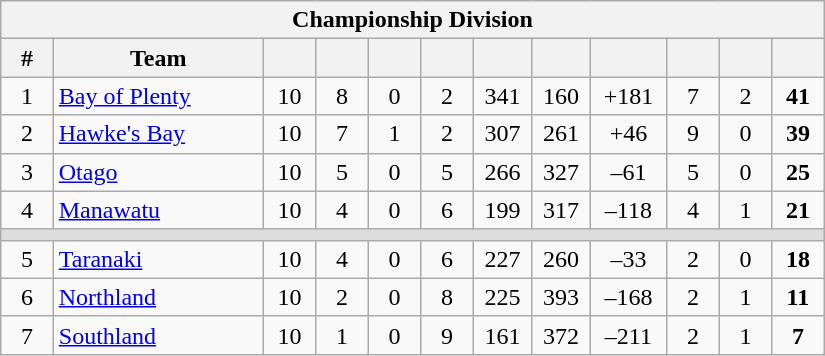<table class="wikitable" width="550px" style="text-align:center">
<tr>
<th colspan="12">Championship Division</th>
</tr>
<tr>
<th style="width:5%">#</th>
<th style="width:20%">Team</th>
<th style="width:5%"></th>
<th style="width:5%"></th>
<th style="width:5%"></th>
<th style="width:5%"></th>
<th style="width:5%"></th>
<th style="width:5%"></th>
<th style="width:7%"></th>
<th style="width:5%"></th>
<th style="width:5%"></th>
<th style="width:5%"></th>
</tr>
<tr>
<td>1</td>
<td style="text-align:left"><a href='#'>Bay of Plenty</a></td>
<td>10</td>
<td>8</td>
<td>0</td>
<td>2</td>
<td>341</td>
<td>160</td>
<td>+181</td>
<td>7</td>
<td>2</td>
<td><strong>41</strong></td>
</tr>
<tr>
<td>2</td>
<td style="text-align:left"><a href='#'>Hawke's Bay</a></td>
<td>10</td>
<td>7</td>
<td>1</td>
<td>2</td>
<td>307</td>
<td>261</td>
<td>+46</td>
<td>9</td>
<td>0</td>
<td><strong>39</strong></td>
</tr>
<tr>
<td>3</td>
<td style="text-align:left"><a href='#'>Otago</a></td>
<td>10</td>
<td>5</td>
<td>0</td>
<td>5</td>
<td>266</td>
<td>327</td>
<td>–61</td>
<td>5</td>
<td>0</td>
<td><strong>25</strong></td>
</tr>
<tr>
<td>4</td>
<td style="text-align:left"><a href='#'>Manawatu</a></td>
<td>10</td>
<td>4</td>
<td>0</td>
<td>6</td>
<td>199</td>
<td>317</td>
<td>–118</td>
<td>4</td>
<td>1</td>
<td><strong>21</strong></td>
</tr>
<tr>
<td colspan=12 style="background-color:#DDDDDD"></td>
</tr>
<tr>
<td>5</td>
<td style="text-align:left"><a href='#'>Taranaki</a></td>
<td>10</td>
<td>4</td>
<td>0</td>
<td>6</td>
<td>227</td>
<td>260</td>
<td>–33</td>
<td>2</td>
<td>0</td>
<td><strong>18</strong></td>
</tr>
<tr>
<td>6</td>
<td style="text-align:left"><a href='#'>Northland</a></td>
<td>10</td>
<td>2</td>
<td>0</td>
<td>8</td>
<td>225</td>
<td>393</td>
<td>–168</td>
<td>2</td>
<td>1</td>
<td><strong>11</strong></td>
</tr>
<tr>
<td>7</td>
<td style="text-align:left"><a href='#'>Southland</a></td>
<td>10</td>
<td>1</td>
<td>0</td>
<td>9</td>
<td>161</td>
<td>372</td>
<td>–211</td>
<td>2</td>
<td>1</td>
<td><strong>7</strong></td>
</tr>
</table>
